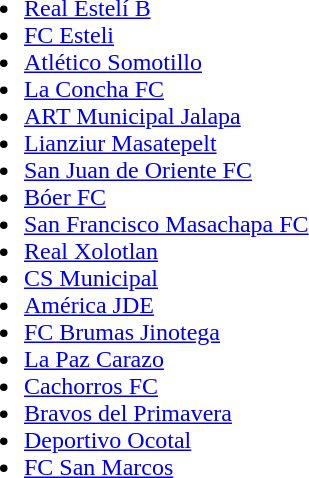<table border="0" cellpadding="2">
<tr valign="top">
<td><br><ul><li><a href='#'>Real Estelí B</a></li><li><a href='#'>FC Esteli</a></li><li><a href='#'>Atlético Somotillo</a></li><li><a href='#'>La Concha FC</a></li><li><a href='#'>ART Municipal Jalapa</a></li><li><a href='#'>Lianziur Masatepelt</a></li><li><a href='#'>San Juan de Oriente FC</a></li><li><a href='#'>Bóer FC</a></li><li><a href='#'>San Francisco Masachapa FC</a></li><li><a href='#'>Real Xolotlan</a></li><li><a href='#'>CS Municipal</a></li><li><a href='#'>América JDE</a></li><li><a href='#'>FC Brumas Jinotega</a></li><li><a href='#'>La Paz Carazo</a></li><li><a href='#'>Cachorros FC</a></li><li><a href='#'>Bravos del Primavera</a></li><li><a href='#'>Deportivo Ocotal</a></li><li><a href='#'>FC San Marcos</a></li></ul></td>
</tr>
</table>
